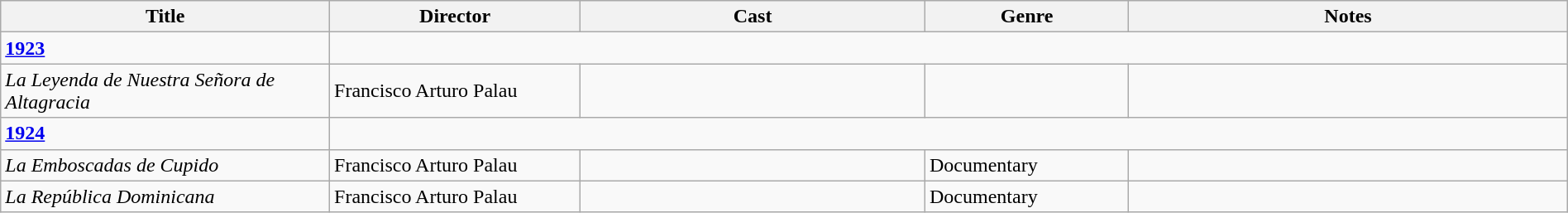<table class="wikitable" width= "100%">
<tr>
<th width=21%>Title</th>
<th width=16%>Director</th>
<th width=22%>Cast</th>
<th width=13%>Genre</th>
<th width=28%>Notes</th>
</tr>
<tr>
<td><strong><a href='#'>1923</a></strong></td>
</tr>
<tr>
<td><em>La Leyenda de Nuestra Señora de Altagracia</em></td>
<td>Francisco Arturo Palau</td>
<td></td>
<td></td>
<td></td>
</tr>
<tr>
<td><strong><a href='#'>1924</a></strong></td>
</tr>
<tr>
<td><em>La Emboscadas de Cupido</em></td>
<td>Francisco Arturo Palau</td>
<td></td>
<td>Documentary</td>
<td></td>
</tr>
<tr>
<td><em>La República Dominicana</em></td>
<td>Francisco Arturo Palau</td>
<td></td>
<td>Documentary</td>
<td></td>
</tr>
</table>
